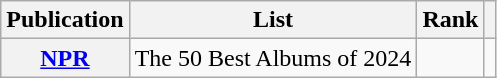<table class="wikitable sortable plainrowheaders">
<tr>
<th scope="col">Publication</th>
<th scope="col">List</th>
<th scope="col">Rank</th>
<th scope="col"></th>
</tr>
<tr>
<th scope="row"><a href='#'>NPR</a></th>
<td>The 50 Best Albums of 2024</td>
<td></td>
<td style="text-align: center;"></td>
</tr>
</table>
